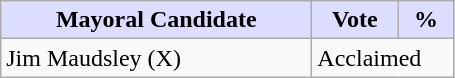<table class="wikitable">
<tr>
<th style="background:#ddf; width:200px;">Mayoral Candidate </th>
<th style="background:#ddf; width:50px;">Vote</th>
<th style="background:#ddf; width:30px;">%</th>
</tr>
<tr>
<td>Jim Maudsley (X)</td>
<td colspan="2">Acclaimed</td>
</tr>
</table>
